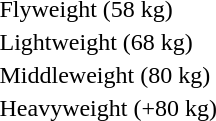<table>
<tr>
<td>Flyweight (58 kg)<br></td>
<td></td>
<td></td>
<td></td>
</tr>
<tr>
<td>Lightweight (68 kg)<br></td>
<td></td>
<td></td>
<td></td>
</tr>
<tr>
<td>Middleweight (80 kg)<br></td>
<td></td>
<td></td>
<td></td>
</tr>
<tr>
<td>Heavyweight (+80 kg)<br></td>
<td></td>
<td></td>
<td></td>
</tr>
</table>
